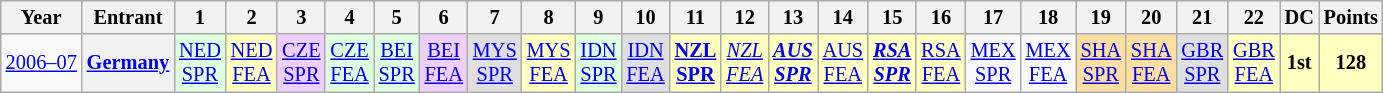<table class="wikitable" style="text-align:center; font-size:85%">
<tr>
<th>Year</th>
<th>Entrant</th>
<th>1</th>
<th>2</th>
<th>3</th>
<th>4</th>
<th>5</th>
<th>6</th>
<th>7</th>
<th>8</th>
<th>9</th>
<th>10</th>
<th>11</th>
<th>12</th>
<th>13</th>
<th>14</th>
<th>15</th>
<th>16</th>
<th>17</th>
<th>18</th>
<th>19</th>
<th>20</th>
<th>21</th>
<th>22</th>
<th>DC</th>
<th>Points</th>
</tr>
<tr>
<td nowrap><a href='#'>2006–07</a></td>
<th nowrap><a href='#'>Germany</a></th>
<td style="background:#DFFFDF;"><a href='#'>NED<br>SPR</a><br></td>
<td style="background:#FFFFBF;"><a href='#'>NED<br>FEA</a><br></td>
<td style="background:#EFCFFF;"><a href='#'>CZE<br>SPR</a><br></td>
<td style="background:#DFFFDF;"><a href='#'>CZE<br>FEA</a><br></td>
<td style="background:#DFFFDF;"><a href='#'>BEI<br>SPR</a><br></td>
<td style="background:#EFCFFF;"><a href='#'>BEI<br>FEA</a><br></td>
<td style="background:#DFDFDF;"><a href='#'>MYS<br>SPR</a><br></td>
<td style="background:#FFFFBF;"><a href='#'>MYS<br>FEA</a><br></td>
<td style="background:#DFFFDF;"><a href='#'>IDN<br>SPR</a><br></td>
<td style="background:#DFDFDF;"><a href='#'>IDN<br>FEA</a><br></td>
<td style="background:#FFFFBF;"><strong><a href='#'>NZL<br>SPR</a></strong><br></td>
<td style="background:#FFFFBF;"><em><a href='#'>NZL<br>FEA</a></em><br></td>
<td style="background:#FFFFBF;"><strong><em><a href='#'>AUS<br>SPR</a></em></strong><br></td>
<td style="background:#FFFFBF;"><a href='#'>AUS<br>FEA</a><br></td>
<td style="background:#FFFFBF;"><strong><em><a href='#'>RSA<br>SPR</a></em></strong><br></td>
<td style="background:#FFFFBF;"><a href='#'>RSA<br>FEA</a><br></td>
<td><a href='#'>MEX<br>SPR</a></td>
<td><a href='#'>MEX<br>FEA</a></td>
<td style="background:#FFDF9F;"><a href='#'>SHA<br>SPR</a><br></td>
<td style="background:#FFDF9F;"><a href='#'>SHA<br>FEA</a><br></td>
<td style="background:#DFDFDF;"><a href='#'>GBR<br>SPR</a><br></td>
<td style="background:#FFFFBF;"><a href='#'>GBR<br>FEA</a><br></td>
<td style="background:#FFFFBF;"><strong>1st</strong></td>
<td style="background:#FFFFBF;"><strong>128</strong></td>
</tr>
</table>
